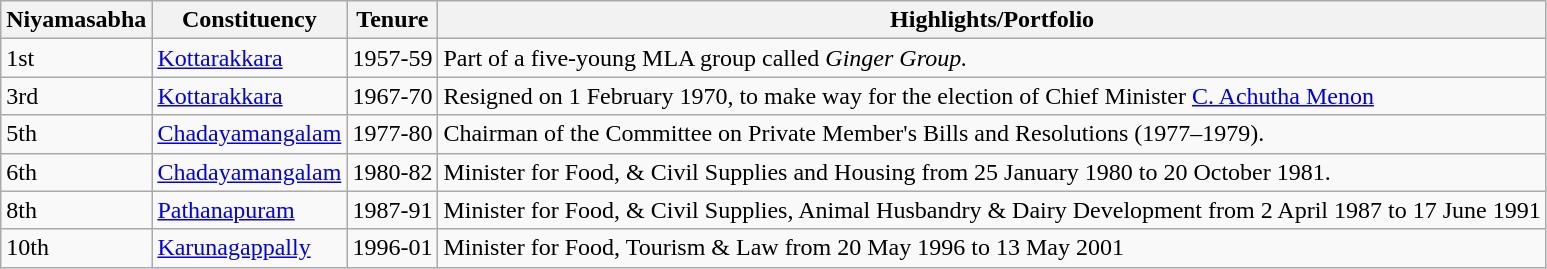<table class="wikitable">
<tr>
<th>Niyamasabha</th>
<th>Constituency</th>
<th>Tenure</th>
<th>Highlights/Portfolio</th>
</tr>
<tr>
<td>1st</td>
<td><a href='#'>Kottarakkara</a></td>
<td>1957-59</td>
<td>Part of a five-young MLA group called <em>Ginger Group.</em></td>
</tr>
<tr>
<td>3rd</td>
<td><a href='#'>Kottarakkara</a></td>
<td>1967-70</td>
<td>Resigned on 1 February 1970, to make way for the election of Chief Minister <a href='#'>C. Achutha Menon</a></td>
</tr>
<tr>
<td>5th</td>
<td><a href='#'>Chadayamangalam</a></td>
<td>1977-80</td>
<td>Chairman of the Committee on Private Member's Bills and Resolutions (1977–1979).</td>
</tr>
<tr>
<td>6th</td>
<td><a href='#'>Chadayamangalam</a></td>
<td>1980-82</td>
<td>Minister for Food, & Civil Supplies and Housing from 25 January 1980 to 20 October 1981.</td>
</tr>
<tr>
<td>8th</td>
<td><a href='#'>Pathanapuram</a></td>
<td>1987-91</td>
<td>Minister for Food, & Civil Supplies, Animal Husbandry & Dairy Development from 2 April 1987 to 17 June 1991</td>
</tr>
<tr>
<td>10th</td>
<td><a href='#'>Karunagappally</a></td>
<td>1996-01</td>
<td>Minister for Food, Tourism & Law from 20 May 1996 to 13 May 2001</td>
</tr>
</table>
